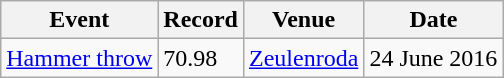<table class="wikitable">
<tr>
<th>Event</th>
<th>Record</th>
<th>Venue</th>
<th>Date</th>
</tr>
<tr>
<td><a href='#'>Hammer throw</a></td>
<td>70.98</td>
<td><a href='#'>Zeulenroda</a></td>
<td>24 June 2016</td>
</tr>
</table>
